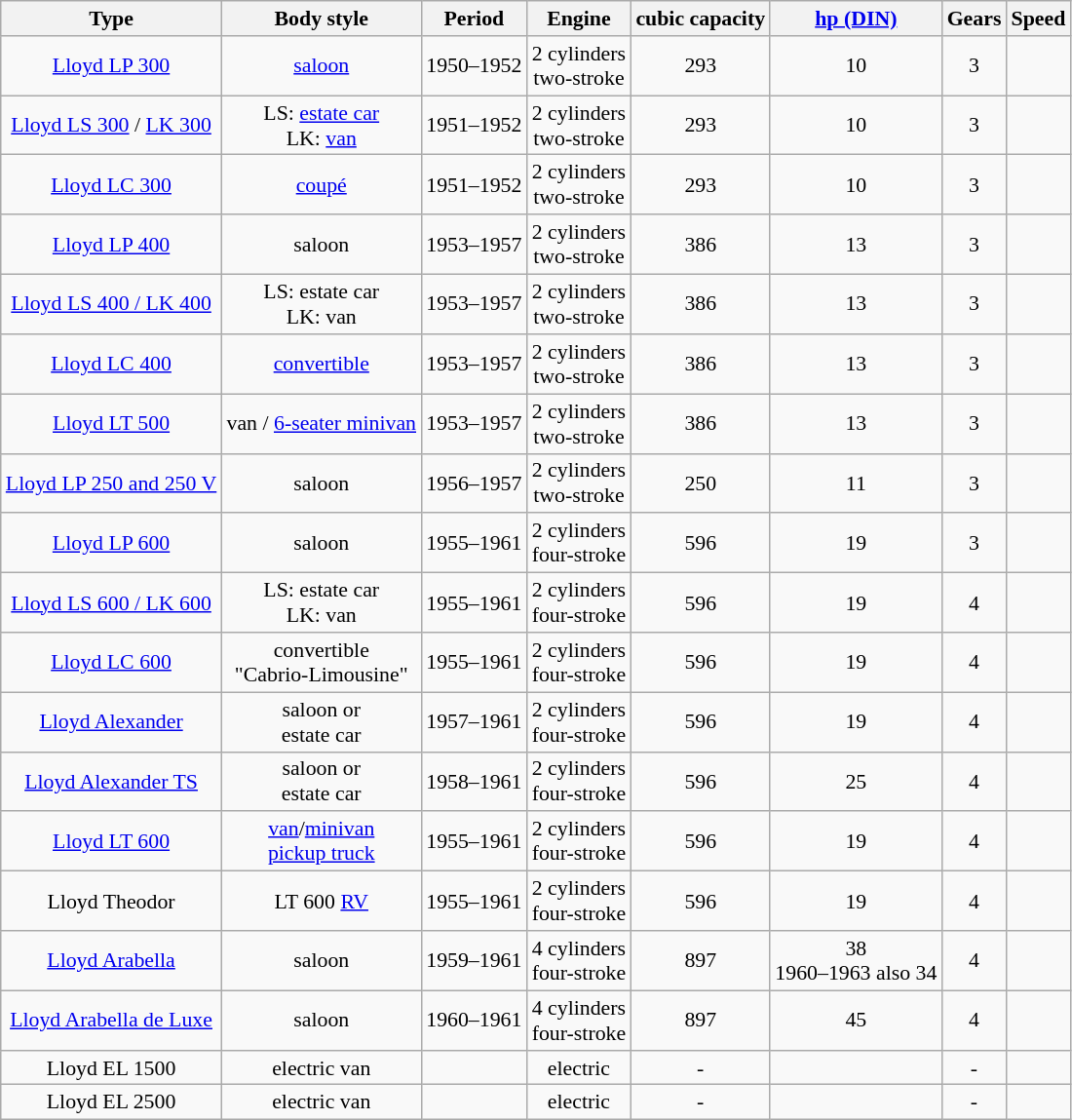<table class="wikitable" style="text-align:center; font-size:91%;">
<tr>
<th>Type</th>
<th>Body style</th>
<th>Period</th>
<th>Engine</th>
<th>cubic capacity</th>
<th><a href='#'>hp (DIN)</a></th>
<th>Gears</th>
<th>Speed</th>
</tr>
<tr>
<td><a href='#'>Lloyd LP 300</a></td>
<td><a href='#'>saloon</a></td>
<td>1950–1952</td>
<td>2 cylinders<br>two-stroke</td>
<td>293</td>
<td>10</td>
<td>3</td>
<td></td>
</tr>
<tr>
<td><a href='#'>Lloyd LS 300</a> / <a href='#'>LK 300</a></td>
<td>LS: <a href='#'>estate car</a> <br>LK: <a href='#'>van</a></td>
<td>1951–1952</td>
<td>2 cylinders<br>two-stroke</td>
<td>293</td>
<td>10</td>
<td>3</td>
<td></td>
</tr>
<tr>
<td><a href='#'>Lloyd LC 300</a></td>
<td><a href='#'>coupé</a></td>
<td>1951–1952</td>
<td>2 cylinders<br>two-stroke</td>
<td>293</td>
<td>10</td>
<td>3</td>
<td></td>
</tr>
<tr>
<td><a href='#'>Lloyd LP 400</a></td>
<td>saloon</td>
<td>1953–1957</td>
<td>2 cylinders<br>two-stroke</td>
<td>386</td>
<td>13</td>
<td>3</td>
<td></td>
</tr>
<tr>
<td><a href='#'>Lloyd LS 400 / LK 400</a></td>
<td>LS: estate car <br>LK: van</td>
<td>1953–1957</td>
<td>2 cylinders<br>two-stroke</td>
<td>386</td>
<td>13</td>
<td>3</td>
<td></td>
</tr>
<tr>
<td><a href='#'>Lloyd LC 400</a></td>
<td><a href='#'>convertible</a></td>
<td>1953–1957</td>
<td>2 cylinders<br>two-stroke</td>
<td>386</td>
<td>13</td>
<td>3</td>
<td></td>
</tr>
<tr>
<td><a href='#'>Lloyd LT 500</a></td>
<td>van / <a href='#'>6-seater minivan</a></td>
<td>1953–1957</td>
<td>2 cylinders<br>two-stroke</td>
<td>386</td>
<td>13</td>
<td>3</td>
<td></td>
</tr>
<tr>
<td><a href='#'>Lloyd LP 250 and 250 V</a></td>
<td>saloon</td>
<td>1956–1957</td>
<td>2 cylinders<br>two-stroke</td>
<td>250</td>
<td>11</td>
<td>3</td>
<td></td>
</tr>
<tr>
<td><a href='#'>Lloyd LP 600</a></td>
<td>saloon</td>
<td>1955–1961</td>
<td>2 cylinders<br>four-stroke</td>
<td>596</td>
<td>19</td>
<td>3</td>
<td></td>
</tr>
<tr>
<td><a href='#'>Lloyd LS 600 / LK 600</a></td>
<td>LS: estate car <br>LK: van</td>
<td>1955–1961</td>
<td>2 cylinders<br>four-stroke</td>
<td>596</td>
<td>19</td>
<td>4</td>
<td></td>
</tr>
<tr>
<td><a href='#'>Lloyd LC 600</a></td>
<td>convertible<br>"Cabrio-Limousine"</td>
<td>1955–1961</td>
<td>2 cylinders<br>four-stroke</td>
<td>596</td>
<td>19</td>
<td>4</td>
<td></td>
</tr>
<tr>
<td><a href='#'>Lloyd Alexander</a></td>
<td>saloon or<br>estate car</td>
<td>1957–1961</td>
<td>2 cylinders<br>four-stroke</td>
<td>596</td>
<td>19</td>
<td>4</td>
<td></td>
</tr>
<tr>
<td><a href='#'>Lloyd Alexander TS</a></td>
<td>saloon or<br>estate car</td>
<td>1958–1961</td>
<td>2 cylinders<br>four-stroke</td>
<td>596</td>
<td>25</td>
<td>4</td>
<td></td>
</tr>
<tr>
<td><a href='#'>Lloyd LT 600</a></td>
<td><a href='#'>van</a>/<a href='#'>minivan</a><br><a href='#'>pickup truck</a></td>
<td>1955–1961</td>
<td>2 cylinders<br>four-stroke</td>
<td>596</td>
<td>19</td>
<td>4</td>
<td></td>
</tr>
<tr>
<td>Lloyd Theodor</td>
<td>LT 600 <a href='#'>RV</a></td>
<td>1955–1961</td>
<td>2 cylinders<br>four-stroke</td>
<td>596</td>
<td>19</td>
<td>4</td>
<td></td>
</tr>
<tr>
<td><a href='#'>Lloyd Arabella</a></td>
<td>saloon</td>
<td>1959–1961</td>
<td>4 cylinders<br>four-stroke</td>
<td>897</td>
<td>38<br>1960–1963 also 34</td>
<td>4</td>
<td></td>
</tr>
<tr>
<td><a href='#'>Lloyd Arabella de Luxe</a></td>
<td>saloon</td>
<td>1960–1961</td>
<td>4 cylinders<br>four-stroke</td>
<td>897</td>
<td>45</td>
<td>4</td>
<td></td>
</tr>
<tr>
<td>Lloyd EL 1500</td>
<td>electric van</td>
<td></td>
<td>electric</td>
<td>-</td>
<td></td>
<td>-</td>
<td></td>
</tr>
<tr>
<td>Lloyd EL 2500</td>
<td>electric van</td>
<td></td>
<td>electric</td>
<td>-</td>
<td></td>
<td>-</td>
<td></td>
</tr>
</table>
